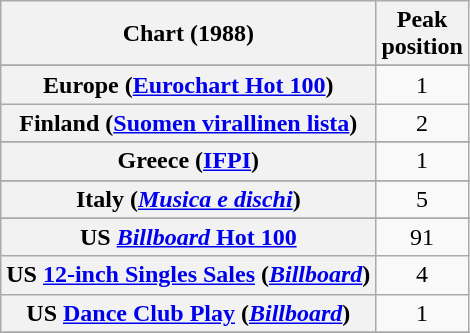<table class="wikitable sortable plainrowheaders" style="text-align:center">
<tr>
<th>Chart (1988)</th>
<th>Peak<br>position</th>
</tr>
<tr>
</tr>
<tr>
</tr>
<tr>
</tr>
<tr>
</tr>
<tr>
<th scope="row">Europe (<a href='#'>Eurochart Hot 100</a>)</th>
<td>1</td>
</tr>
<tr>
<th scope="row">Finland (<a href='#'>Suomen virallinen lista</a>)</th>
<td>2</td>
</tr>
<tr>
</tr>
<tr>
<th scope="row">Greece (<a href='#'>IFPI</a>)</th>
<td>1</td>
</tr>
<tr>
</tr>
<tr>
<th scope="row">Italy (<em><a href='#'>Musica e dischi</a></em>)</th>
<td>5</td>
</tr>
<tr>
</tr>
<tr>
</tr>
<tr>
</tr>
<tr>
</tr>
<tr>
</tr>
<tr>
</tr>
<tr>
</tr>
<tr>
<th scope="row">US <a href='#'><em>Billboard</em> Hot 100</a></th>
<td>91</td>
</tr>
<tr>
<th scope="row">US <a href='#'>12-inch Singles Sales</a> (<em><a href='#'>Billboard</a></em>)</th>
<td>4</td>
</tr>
<tr>
<th scope="row">US <a href='#'>Dance Club Play</a> (<em><a href='#'>Billboard</a></em>)</th>
<td>1</td>
</tr>
<tr>
</tr>
</table>
